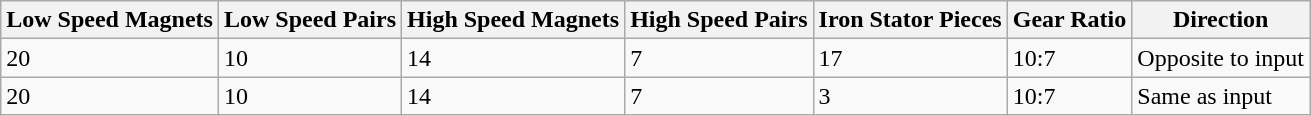<table class="wikitable">
<tr>
<th>Low Speed Magnets</th>
<th>Low Speed Pairs</th>
<th>High Speed Magnets</th>
<th>High Speed Pairs</th>
<th>Iron Stator Pieces</th>
<th>Gear Ratio</th>
<th>Direction</th>
</tr>
<tr>
<td>20</td>
<td>10</td>
<td>14</td>
<td>7</td>
<td>17</td>
<td>10:7</td>
<td>Opposite to input</td>
</tr>
<tr>
<td>20</td>
<td>10</td>
<td>14</td>
<td>7</td>
<td>3</td>
<td>10:7</td>
<td>Same as input</td>
</tr>
</table>
